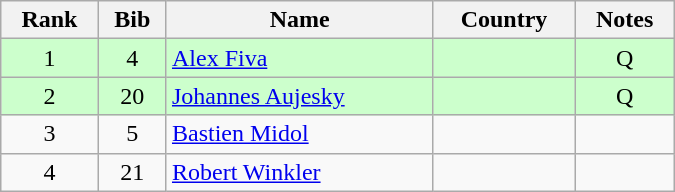<table class="wikitable" style="text-align:center; width:450px">
<tr>
<th>Rank</th>
<th>Bib</th>
<th>Name</th>
<th>Country</th>
<th>Notes</th>
</tr>
<tr bgcolor=ccffcc>
<td>1</td>
<td>4</td>
<td align=left><a href='#'>Alex Fiva</a></td>
<td align=left></td>
<td>Q</td>
</tr>
<tr bgcolor=ccffcc>
<td>2</td>
<td>20</td>
<td align=left><a href='#'>Johannes Aujesky</a></td>
<td align=left></td>
<td>Q</td>
</tr>
<tr>
<td>3</td>
<td>5</td>
<td align=left><a href='#'>Bastien Midol</a></td>
<td align=left></td>
<td></td>
</tr>
<tr>
<td>4</td>
<td>21</td>
<td align=left><a href='#'>Robert Winkler</a></td>
<td align=left></td>
<td></td>
</tr>
</table>
